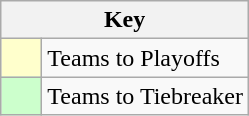<table class="wikitable" style="text-align: center;">
<tr>
<th colspan=2>Key</th>
</tr>
<tr>
<td style="background:#ffc; width:20px;"></td>
<td align=left>Teams to Playoffs</td>
</tr>
<tr>
<td style="background:#ccffcc; width:20px;"></td>
<td align=left>Teams to Tiebreaker</td>
</tr>
</table>
